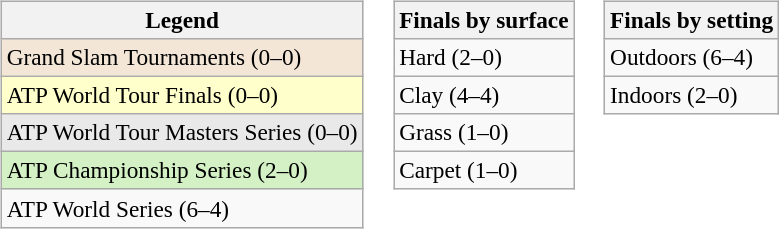<table>
<tr valign=top>
<td><br><table class=wikitable style=font-size:97%>
<tr>
<th>Legend</th>
</tr>
<tr style="background:#f3e6d7;">
<td>Grand Slam Tournaments (0–0)</td>
</tr>
<tr style="background:#ffc;">
<td>ATP World Tour Finals (0–0)</td>
</tr>
<tr style="background:#e9e9e9;">
<td>ATP World Tour Masters Series (0–0)</td>
</tr>
<tr style="background:#d4f1c5;">
<td>ATP Championship Series (2–0)</td>
</tr>
<tr>
<td>ATP World Series (6–4)</td>
</tr>
</table>
</td>
<td><br><table class=wikitable style=font-size:97%>
<tr>
<th>Finals by surface</th>
</tr>
<tr>
<td>Hard (2–0)</td>
</tr>
<tr>
<td>Clay (4–4)</td>
</tr>
<tr>
<td>Grass (1–0)</td>
</tr>
<tr>
<td>Carpet (1–0)</td>
</tr>
</table>
</td>
<td><br><table class=wikitable style=font-size:97%>
<tr>
<th>Finals by setting</th>
</tr>
<tr>
<td>Outdoors (6–4)</td>
</tr>
<tr>
<td>Indoors (2–0)</td>
</tr>
</table>
</td>
</tr>
</table>
